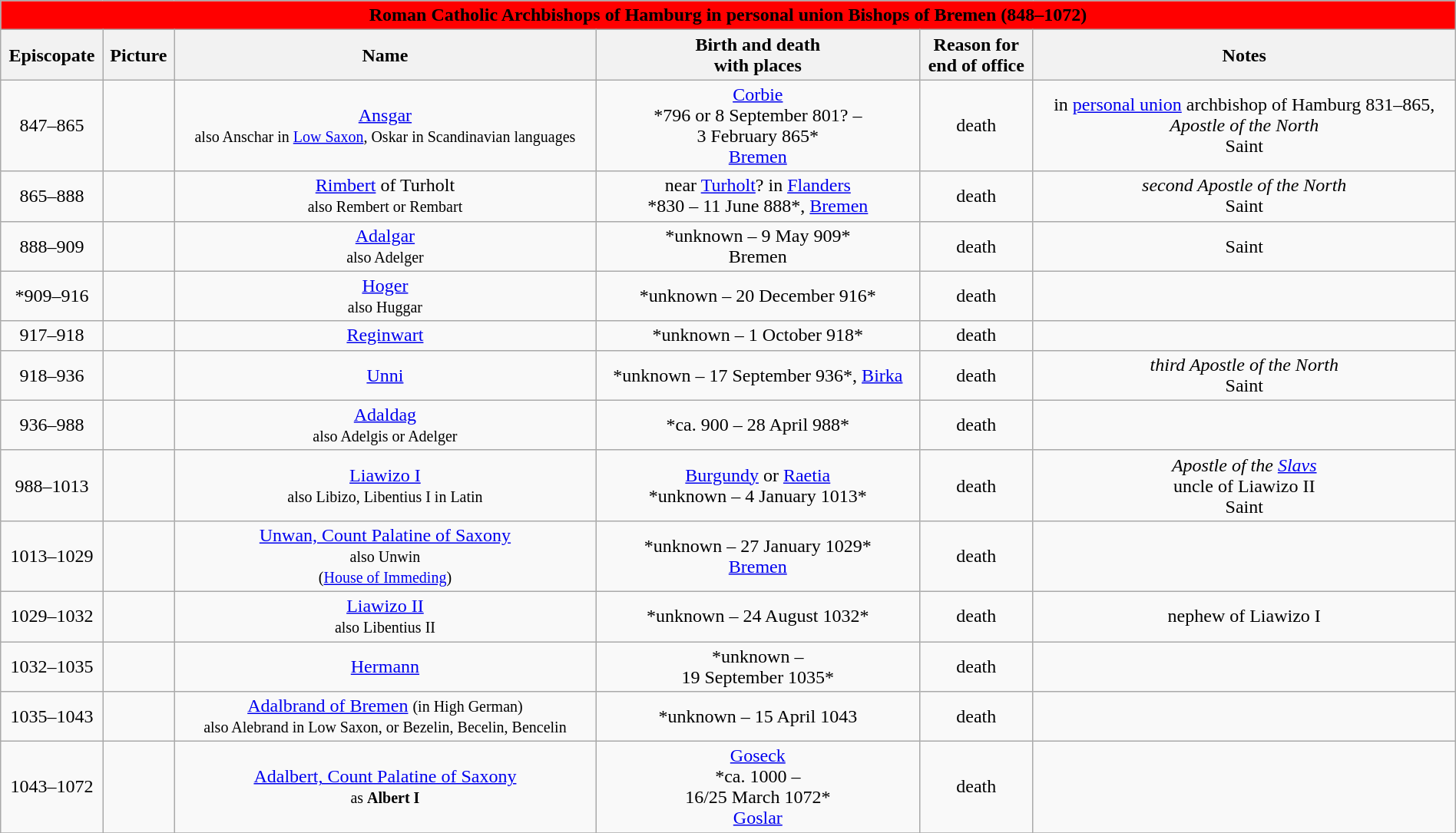<table width=100% class="wikitable">
<tr>
<td colspan="6" bgcolor=red align=center><strong><span>Roman Catholic Archbishops of Hamburg in personal union Bishops of Bremen (848–1072)</span></strong></td>
</tr>
<tr>
<th>Episcopate</th>
<th>Picture</th>
<th>Name</th>
<th>Birth and death<br>with places</th>
<th>Reason for <br>end of office</th>
<th>Notes</th>
</tr>
<tr>
<td align=center>847–865</td>
<td align=center></td>
<td align="center"><a href='#'>Ansgar</a><br><small>also Anschar in <a href='#'>Low Saxon</a>, Oskar in Scandinavian languages</small></td>
<td align="center"><a href='#'>Corbie</a><br>*796 or 8 September 801? –<br> 3 February 865*<br><a href='#'>Bremen</a></td>
<td align="center">death</td>
<td align="center">in <a href='#'>personal union</a> archbishop of Hamburg 831–865, <br><em>Apostle of the North</em><br>Saint</td>
</tr>
<tr>
<td align=center>865–888</td>
<td align=center></td>
<td align="center"><a href='#'>Rimbert</a> of Turholt<br><small>also Rembert or Rembart</small></td>
<td align="center">near <a href='#'>Turholt</a>? in <a href='#'>Flanders</a><br>*830 – 11 June 888*, <a href='#'>Bremen</a></td>
<td align="center">death</td>
<td align="center"><em>second Apostle of the North</em><br>Saint</td>
</tr>
<tr>
<td align=center>888–909</td>
<td align=center></td>
<td align="center"><a href='#'>Adalgar</a><br><small>also Adelger</small></td>
<td align="center">*unknown – 9 May 909*<br>Bremen</td>
<td align="center">death</td>
<td align="center">Saint</td>
</tr>
<tr>
<td align=center>*909–916</td>
<td align=center></td>
<td align="center"><a href='#'>Hoger</a><br><small>also Huggar</small></td>
<td align="center">*unknown – 20 December 916*</td>
<td align="center">death</td>
<td align="center"></td>
</tr>
<tr>
<td align=center>917–918</td>
<td align=center></td>
<td align="center"><a href='#'>Reginwart</a></td>
<td align="center">*unknown – 1 October 918*</td>
<td align="center">death</td>
<td align="center"></td>
</tr>
<tr>
<td align=center>918–936</td>
<td align=center></td>
<td align="center"><a href='#'>Unni</a></td>
<td align="center">*unknown – 17 September 936*, <a href='#'>Birka</a></td>
<td align="center">death</td>
<td align="center"><em>third Apostle of the North</em><br>Saint</td>
</tr>
<tr>
<td align=center>936–988</td>
<td align=center></td>
<td align="center"><a href='#'>Adaldag</a><br><small>also Adelgis or Adelger</small></td>
<td align="center">*ca. 900 – 28 April 988*</td>
<td align="center">death</td>
<td align="center"></td>
</tr>
<tr>
<td align=center>988–1013</td>
<td align=center></td>
<td align="center"><a href='#'>Liawizo I</a><br><small>also Libizo, Libentius I in Latin</small></td>
<td align="center"><a href='#'>Burgundy</a> or <a href='#'>Raetia</a><br>*unknown – 4 January 1013*</td>
<td align="center">death</td>
<td align="center"><em>Apostle of the <a href='#'>Slavs</a></em><br>uncle of Liawizo II<br>Saint</td>
</tr>
<tr>
<td align=center>1013–1029</td>
<td align=center></td>
<td align="center"><a href='#'>Unwan, Count Palatine of Saxony</a><br><small>also Unwin<br>(<a href='#'>House of Immeding</a>)</small></td>
<td align="center">*unknown – 27 January 1029*<br><a href='#'>Bremen</a></td>
<td align="center">death</td>
<td align="center"></td>
</tr>
<tr>
<td align=center>1029–1032</td>
<td align=center></td>
<td align="center"><a href='#'>Liawizo II</a><br><small>also Libentius II</small></td>
<td align="center">*unknown – 24 August 1032*</td>
<td align="center">death</td>
<td align="center">nephew of Liawizo I</td>
</tr>
<tr>
<td align=center>1032–1035</td>
<td align=center></td>
<td align="center"><a href='#'>Hermann</a></td>
<td align="center">*unknown – <br>19 September 1035*</td>
<td align="center">death</td>
<td align="center"></td>
</tr>
<tr>
<td align=center>1035–1043</td>
<td align=center></td>
<td align="center"><a href='#'>Adalbrand of Bremen</a> <small>(in High German)<br>also Alebrand in Low Saxon, or Bezelin, Becelin, Bencelin</small></td>
<td align="center">*unknown – 15 April 1043</td>
<td align="center">death</td>
<td align="center"></td>
</tr>
<tr>
<td align=center>1043–1072</td>
<td align=center></td>
<td align="center"><a href='#'>Adalbert, Count Palatine of Saxony</a><br><small>as <strong>Albert I</strong></small></td>
<td align="center"><a href='#'>Goseck</a><br>*ca. 1000 – <br>16/25 March 1072*<br><a href='#'>Goslar</a></td>
<td align="center">death</td>
<td align="center"></td>
</tr>
<tr>
</tr>
</table>
